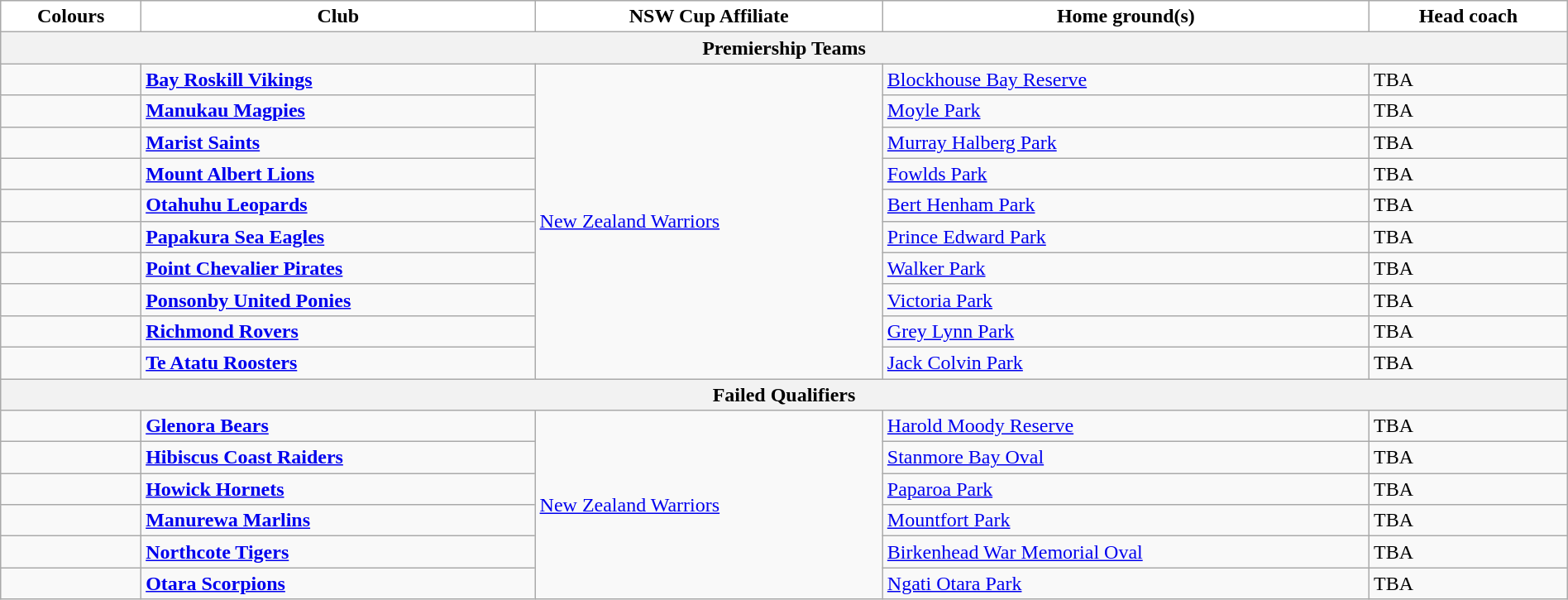<table class="wikitable" style="width:100%; ">
<tr>
<th style="background:white">Colours</th>
<th style="background:white">Club</th>
<th style="background:white">NSW Cup Affiliate</th>
<th style="background:white">Home ground(s)</th>
<th style="background:white">Head coach</th>
</tr>
<tr>
<th colspan="5">Premiership Teams</th>
</tr>
<tr>
<td></td>
<td><strong><a href='#'>Bay Roskill Vikings</a></strong></td>
<td rowspan="10"> <a href='#'>New Zealand Warriors</a></td>
<td><a href='#'>Blockhouse Bay Reserve</a></td>
<td>TBA</td>
</tr>
<tr>
<td></td>
<td><strong><a href='#'>Manukau Magpies</a></strong></td>
<td><a href='#'>Moyle Park</a></td>
<td>TBA</td>
</tr>
<tr>
<td></td>
<td><strong><a href='#'>Marist Saints</a></strong></td>
<td><a href='#'>Murray Halberg Park</a></td>
<td>TBA</td>
</tr>
<tr>
<td></td>
<td><strong><a href='#'>Mount Albert Lions</a></strong></td>
<td><a href='#'>Fowlds Park</a></td>
<td>TBA</td>
</tr>
<tr>
<td></td>
<td><strong><a href='#'>Otahuhu Leopards</a></strong></td>
<td><a href='#'>Bert Henham Park</a></td>
<td>TBA</td>
</tr>
<tr>
<td></td>
<td><strong><a href='#'>Papakura Sea Eagles</a></strong></td>
<td><a href='#'>Prince Edward Park</a></td>
<td>TBA</td>
</tr>
<tr>
<td></td>
<td><strong><a href='#'>Point Chevalier Pirates</a></strong></td>
<td><a href='#'>Walker Park</a></td>
<td>TBA</td>
</tr>
<tr>
<td></td>
<td><strong><a href='#'>Ponsonby United Ponies</a></strong></td>
<td><a href='#'>Victoria Park</a></td>
<td>TBA</td>
</tr>
<tr>
<td></td>
<td><strong><a href='#'>Richmond Rovers</a></strong></td>
<td><a href='#'>Grey Lynn Park</a></td>
<td>TBA</td>
</tr>
<tr>
<td></td>
<td><strong><a href='#'>Te Atatu Roosters</a></strong></td>
<td><a href='#'>Jack Colvin Park</a></td>
<td>TBA</td>
</tr>
<tr>
<th colspan="5">Failed Qualifiers</th>
</tr>
<tr>
<td></td>
<td><strong><a href='#'>Glenora Bears</a></strong></td>
<td rowspan="6"> <a href='#'>New Zealand Warriors</a></td>
<td><a href='#'>Harold Moody Reserve</a></td>
<td>TBA</td>
</tr>
<tr>
<td></td>
<td><strong><a href='#'>Hibiscus Coast Raiders</a></strong></td>
<td><a href='#'>Stanmore Bay Oval</a></td>
<td>TBA</td>
</tr>
<tr>
<td></td>
<td><strong><a href='#'>Howick Hornets</a></strong></td>
<td><a href='#'>Paparoa Park</a></td>
<td>TBA</td>
</tr>
<tr>
<td></td>
<td><strong><a href='#'>Manurewa Marlins</a></strong></td>
<td><a href='#'>Mountfort Park</a></td>
<td>TBA</td>
</tr>
<tr>
<td></td>
<td><strong><a href='#'>Northcote Tigers</a></strong></td>
<td><a href='#'>Birkenhead War Memorial Oval</a></td>
<td>TBA</td>
</tr>
<tr>
<td></td>
<td><strong><a href='#'>Otara Scorpions</a></strong></td>
<td><a href='#'>Ngati Otara Park</a></td>
<td>TBA</td>
</tr>
</table>
